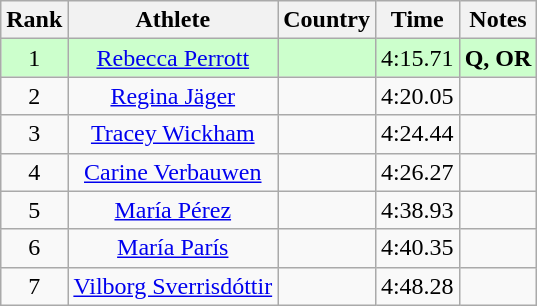<table class="wikitable sortable" style="text-align:center">
<tr>
<th>Rank</th>
<th>Athlete</th>
<th>Country</th>
<th>Time</th>
<th>Notes</th>
</tr>
<tr bgcolor=ccffcc>
<td>1</td>
<td><a href='#'>Rebecca Perrott</a></td>
<td align=left></td>
<td>4:15.71</td>
<td><strong>Q, OR </strong></td>
</tr>
<tr>
<td>2</td>
<td><a href='#'>Regina Jäger</a></td>
<td align=left></td>
<td>4:20.05</td>
<td><strong> </strong></td>
</tr>
<tr>
<td>3</td>
<td><a href='#'>Tracey Wickham</a></td>
<td align=left></td>
<td>4:24.44</td>
<td><strong> </strong></td>
</tr>
<tr>
<td>4</td>
<td><a href='#'>Carine Verbauwen</a></td>
<td align=left></td>
<td>4:26.27</td>
<td><strong> </strong></td>
</tr>
<tr>
<td>5</td>
<td><a href='#'>María Pérez</a></td>
<td align=left></td>
<td>4:38.93</td>
<td><strong> </strong></td>
</tr>
<tr>
<td>6</td>
<td><a href='#'>María París</a></td>
<td align=left></td>
<td>4:40.35</td>
<td><strong> </strong></td>
</tr>
<tr>
<td>7</td>
<td><a href='#'>Vilborg Sverrisdóttir</a></td>
<td align=left></td>
<td>4:48.28</td>
<td><strong> </strong></td>
</tr>
</table>
